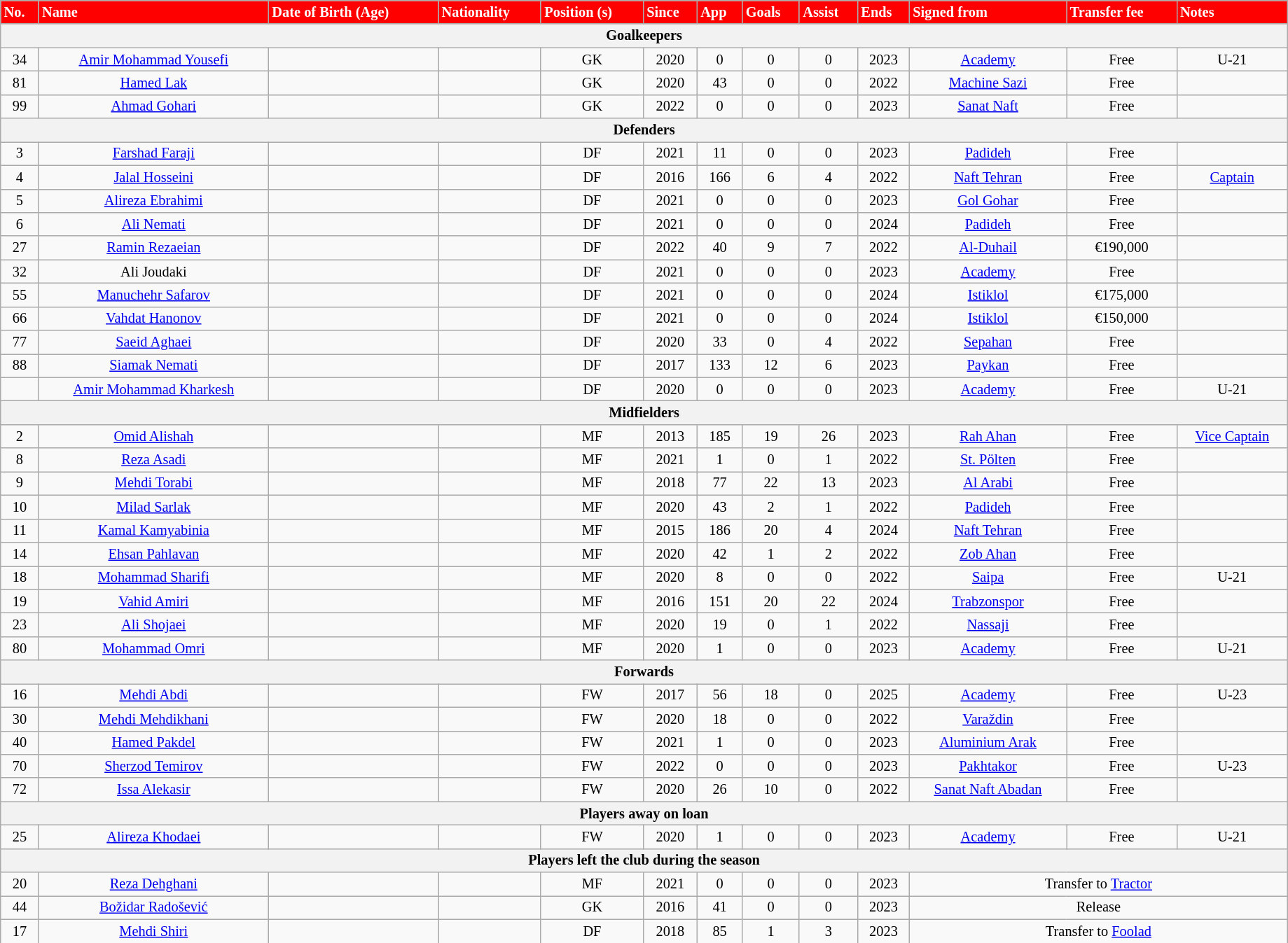<table class="wikitable"  style="text-align:center; font-size:85%; width:97%;">
<tr>
<th style="background:#f00; color:#fff; text-align:Left;">No.</th>
<th style="background:#f00; color:#fff; text-align:Left;">Name</th>
<th style="background:#f00; color:#fff; text-align:Left;">Date of Birth (Age)</th>
<th style="background:#f00; color:#fff; text-align:Left;">Nationality</th>
<th style="background:#f00; color:#fff; text-align:Left;">Position (s)</th>
<th style="background:#f00; color:#fff; text-align:Left;">Since</th>
<th style="background:#f00; color:#fff; text-align:Left;">App</th>
<th style="background:#f00; color:#fff; text-align:Left;">Goals</th>
<th style="background:#f00; color:#fff; text-align:Left;">Assist</th>
<th style="background:#f00; color:#fff; text-align:Left;">Ends</th>
<th style="background:#f00; color:#fff; text-align:Left;">Signed from</th>
<th style="background:#f00; color:#fff; text-align:Left;">Transfer fee</th>
<th style="background:#f00; color:#fff; text-align:Left;">Notes</th>
</tr>
<tr>
<th colspan=13>Goalkeepers</th>
</tr>
<tr>
<td>34</td>
<td><a href='#'>Amir Mohammad Yousefi</a></td>
<td></td>
<td></td>
<td>GK</td>
<td>2020</td>
<td>0</td>
<td>0</td>
<td>0</td>
<td>2023</td>
<td><a href='#'>Academy</a></td>
<td>Free</td>
<td>U-21</td>
</tr>
<tr>
<td>81</td>
<td><a href='#'>Hamed Lak</a></td>
<td></td>
<td></td>
<td>GK</td>
<td>2020</td>
<td>43</td>
<td>0</td>
<td>0</td>
<td>2022</td>
<td><a href='#'>Machine Sazi</a></td>
<td>Free</td>
<td></td>
</tr>
<tr>
<td>99</td>
<td><a href='#'>Ahmad Gohari</a></td>
<td></td>
<td></td>
<td>GK</td>
<td>2022</td>
<td>0</td>
<td>0</td>
<td>0</td>
<td>2023</td>
<td><a href='#'>Sanat Naft</a></td>
<td>Free</td>
<td></td>
</tr>
<tr>
<th colspan=13>Defenders</th>
</tr>
<tr>
<td>3</td>
<td><a href='#'>Farshad Faraji</a></td>
<td></td>
<td></td>
<td>DF</td>
<td>2021</td>
<td>11</td>
<td>0</td>
<td>0</td>
<td>2023</td>
<td><a href='#'>Padideh</a></td>
<td>Free</td>
<td></td>
</tr>
<tr>
<td>4</td>
<td><a href='#'>Jalal Hosseini</a></td>
<td></td>
<td></td>
<td>DF</td>
<td>2016</td>
<td>166</td>
<td>6</td>
<td>4</td>
<td>2022</td>
<td><a href='#'>Naft Tehran</a></td>
<td>Free</td>
<td><a href='#'>Captain</a></td>
</tr>
<tr>
<td>5</td>
<td><a href='#'>Alireza Ebrahimi</a></td>
<td></td>
<td></td>
<td>DF</td>
<td>2021</td>
<td>0</td>
<td>0</td>
<td>0</td>
<td>2023</td>
<td><a href='#'>Gol Gohar</a></td>
<td>Free</td>
<td></td>
</tr>
<tr>
<td>6</td>
<td><a href='#'>Ali Nemati</a></td>
<td></td>
<td></td>
<td>DF</td>
<td>2021</td>
<td>0</td>
<td>0</td>
<td>0</td>
<td>2024</td>
<td><a href='#'>Padideh</a></td>
<td>Free</td>
<td></td>
</tr>
<tr>
<td>27</td>
<td><a href='#'>Ramin Rezaeian</a></td>
<td></td>
<td></td>
<td>DF</td>
<td>2022</td>
<td>40</td>
<td>9</td>
<td>7</td>
<td>2022</td>
<td> <a href='#'>Al-Duhail</a></td>
<td>€190,000</td>
<td></td>
</tr>
<tr>
<td>32</td>
<td>Ali Joudaki</td>
<td></td>
<td></td>
<td>DF</td>
<td>2021</td>
<td>0</td>
<td>0</td>
<td>0</td>
<td>2023</td>
<td><a href='#'>Academy</a></td>
<td>Free</td>
<td></td>
</tr>
<tr>
<td>55</td>
<td><a href='#'>Manuchehr Safarov</a></td>
<td></td>
<td></td>
<td>DF</td>
<td>2021</td>
<td>0</td>
<td>0</td>
<td>0</td>
<td>2024</td>
<td> <a href='#'>Istiklol</a></td>
<td>€175,000</td>
<td></td>
</tr>
<tr>
<td>66</td>
<td><a href='#'>Vahdat Hanonov</a></td>
<td></td>
<td></td>
<td>DF</td>
<td>2021</td>
<td>0</td>
<td>0</td>
<td>0</td>
<td>2024</td>
<td> <a href='#'>Istiklol</a></td>
<td>€150,000</td>
<td></td>
</tr>
<tr>
<td>77</td>
<td><a href='#'>Saeid Aghaei</a></td>
<td></td>
<td></td>
<td>DF</td>
<td>2020</td>
<td>33</td>
<td>0</td>
<td>4</td>
<td>2022</td>
<td><a href='#'>Sepahan</a></td>
<td>Free</td>
<td></td>
</tr>
<tr>
<td>88</td>
<td><a href='#'>Siamak Nemati</a></td>
<td></td>
<td></td>
<td>DF</td>
<td>2017</td>
<td>133</td>
<td>12</td>
<td>6</td>
<td>2023</td>
<td><a href='#'>Paykan</a></td>
<td>Free</td>
<td></td>
</tr>
<tr>
<td></td>
<td><a href='#'>Amir Mohammad Kharkesh</a></td>
<td></td>
<td></td>
<td>DF</td>
<td>2020</td>
<td>0</td>
<td>0</td>
<td>0</td>
<td>2023</td>
<td><a href='#'>Academy</a></td>
<td>Free</td>
<td>U-21</td>
</tr>
<tr>
<th colspan=13>Midfielders</th>
</tr>
<tr>
<td>2</td>
<td><a href='#'>Omid Alishah</a></td>
<td></td>
<td></td>
<td>MF</td>
<td>2013</td>
<td>185</td>
<td>19</td>
<td>26</td>
<td>2023</td>
<td><a href='#'>Rah Ahan</a></td>
<td>Free</td>
<td><a href='#'>Vice Captain</a></td>
</tr>
<tr>
<td>8</td>
<td><a href='#'>Reza Asadi</a></td>
<td></td>
<td></td>
<td>MF</td>
<td>2021</td>
<td>1</td>
<td>0</td>
<td>1</td>
<td>2022</td>
<td> <a href='#'>St. Pölten</a></td>
<td>Free</td>
<td></td>
</tr>
<tr>
<td>9</td>
<td><a href='#'>Mehdi Torabi</a></td>
<td></td>
<td></td>
<td>MF</td>
<td>2018</td>
<td>77</td>
<td>22</td>
<td>13</td>
<td>2023</td>
<td> <a href='#'>Al Arabi</a></td>
<td>Free</td>
<td></td>
</tr>
<tr>
<td>10</td>
<td><a href='#'>Milad Sarlak</a></td>
<td></td>
<td></td>
<td>MF</td>
<td>2020</td>
<td>43</td>
<td>2</td>
<td>1</td>
<td>2022</td>
<td><a href='#'>Padideh</a></td>
<td>Free</td>
<td></td>
</tr>
<tr>
<td>11</td>
<td><a href='#'>Kamal Kamyabinia</a></td>
<td></td>
<td></td>
<td>MF</td>
<td>2015</td>
<td>186</td>
<td>20</td>
<td>4</td>
<td>2024</td>
<td><a href='#'>Naft Tehran</a></td>
<td>Free</td>
<td></td>
</tr>
<tr>
<td>14</td>
<td><a href='#'>Ehsan Pahlavan</a></td>
<td></td>
<td></td>
<td>MF</td>
<td>2020</td>
<td>42</td>
<td>1</td>
<td>2</td>
<td>2022</td>
<td><a href='#'>Zob Ahan</a></td>
<td>Free</td>
<td></td>
</tr>
<tr>
<td>18</td>
<td><a href='#'>Mohammad Sharifi</a></td>
<td></td>
<td></td>
<td>MF</td>
<td>2020</td>
<td>8</td>
<td>0</td>
<td>0</td>
<td>2022</td>
<td><a href='#'>Saipa</a></td>
<td>Free</td>
<td>U-21</td>
</tr>
<tr>
<td>19</td>
<td><a href='#'>Vahid Amiri</a></td>
<td></td>
<td></td>
<td>MF</td>
<td>2016</td>
<td>151</td>
<td>20</td>
<td>22</td>
<td>2024</td>
<td> <a href='#'>Trabzonspor</a></td>
<td>Free</td>
<td></td>
</tr>
<tr>
<td>23</td>
<td><a href='#'>Ali Shojaei</a></td>
<td></td>
<td></td>
<td>MF</td>
<td>2020</td>
<td>19</td>
<td>0</td>
<td>1</td>
<td>2022</td>
<td><a href='#'>Nassaji</a></td>
<td>Free</td>
<td></td>
</tr>
<tr>
<td>80</td>
<td><a href='#'>Mohammad Omri</a></td>
<td></td>
<td></td>
<td>MF</td>
<td>2020</td>
<td>1</td>
<td>0</td>
<td>0</td>
<td>2023</td>
<td><a href='#'>Academy</a></td>
<td>Free</td>
<td>U-21</td>
</tr>
<tr>
<th colspan=13>Forwards</th>
</tr>
<tr>
<td>16</td>
<td><a href='#'>Mehdi Abdi</a></td>
<td></td>
<td></td>
<td>FW</td>
<td>2017</td>
<td>56</td>
<td>18</td>
<td>0</td>
<td>2025</td>
<td><a href='#'>Academy</a></td>
<td>Free</td>
<td>U-23</td>
</tr>
<tr>
<td>30</td>
<td><a href='#'>Mehdi Mehdikhani</a></td>
<td></td>
<td></td>
<td>FW</td>
<td>2020</td>
<td>18</td>
<td>0</td>
<td>0</td>
<td>2022</td>
<td> <a href='#'>Varaždin</a></td>
<td>Free</td>
<td></td>
</tr>
<tr>
<td>40</td>
<td><a href='#'>Hamed Pakdel</a></td>
<td></td>
<td></td>
<td>FW</td>
<td>2021</td>
<td>1</td>
<td>0</td>
<td>0</td>
<td>2023</td>
<td><a href='#'>Aluminium Arak</a></td>
<td>Free</td>
<td></td>
</tr>
<tr>
<td>70</td>
<td><a href='#'>Sherzod Temirov</a></td>
<td></td>
<td></td>
<td>FW</td>
<td>2022</td>
<td>0</td>
<td>0</td>
<td>0</td>
<td>2023</td>
<td> <a href='#'>Pakhtakor</a></td>
<td>Free</td>
<td>U-23</td>
</tr>
<tr>
<td>72</td>
<td><a href='#'>Issa Alekasir</a></td>
<td></td>
<td></td>
<td>FW</td>
<td>2020</td>
<td>26</td>
<td>10</td>
<td>0</td>
<td>2022</td>
<td><a href='#'>Sanat Naft Abadan</a></td>
<td>Free</td>
<td></td>
</tr>
<tr>
<th colspan=13>Players away on loan</th>
</tr>
<tr>
<td>25</td>
<td><a href='#'>Alireza Khodaei</a></td>
<td></td>
<td></td>
<td>FW</td>
<td>2020</td>
<td>1</td>
<td>0</td>
<td>0</td>
<td>2023</td>
<td><a href='#'>Academy</a></td>
<td>Free</td>
<td>U-21</td>
</tr>
<tr>
<th colspan=13>Players left the club during the season</th>
</tr>
<tr>
<td>20</td>
<td><a href='#'>Reza Dehghani</a></td>
<td></td>
<td></td>
<td>MF</td>
<td>2021</td>
<td>0</td>
<td>0</td>
<td>0</td>
<td>2023</td>
<td colspan="3">Transfer to <a href='#'>Tractor</a></td>
</tr>
<tr>
<td>44</td>
<td><a href='#'>Božidar Radošević</a></td>
<td></td>
<td></td>
<td>GK</td>
<td>2016</td>
<td>41</td>
<td>0</td>
<td>0</td>
<td>2023</td>
<td colspan="3">Release</td>
</tr>
<tr>
<td>17</td>
<td><a href='#'>Mehdi Shiri</a></td>
<td></td>
<td></td>
<td>DF</td>
<td>2018</td>
<td>85</td>
<td>1</td>
<td>3</td>
<td>2023</td>
<td colspan="3">Transfer to <a href='#'>Foolad</a></td>
</tr>
</table>
